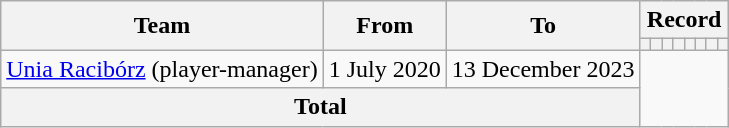<table class="wikitable" style="text-align: center;">
<tr>
<th rowspan="2">Team</th>
<th rowspan="2">From</th>
<th rowspan="2">To</th>
<th colspan="8">Record</th>
</tr>
<tr>
<th></th>
<th></th>
<th></th>
<th></th>
<th></th>
<th></th>
<th></th>
<th></th>
</tr>
<tr>
<td align=left><a href='#'>Unia Racibórz</a> (player-manager)</td>
<td align=left>1 July 2020</td>
<td align=left>13 December 2023<br></td>
</tr>
<tr>
<th colspan="3">Total<br></th>
</tr>
</table>
